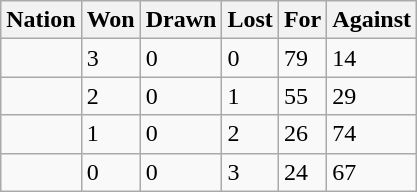<table class="wikitable">
<tr>
<th>Nation</th>
<th>Won</th>
<th>Drawn</th>
<th>Lost</th>
<th>For</th>
<th>Against</th>
</tr>
<tr>
<td></td>
<td>3</td>
<td>0</td>
<td>0</td>
<td>79</td>
<td>14</td>
</tr>
<tr>
<td></td>
<td>2</td>
<td>0</td>
<td>1</td>
<td>55</td>
<td>29</td>
</tr>
<tr>
<td></td>
<td>1</td>
<td>0</td>
<td>2</td>
<td>26</td>
<td>74</td>
</tr>
<tr>
<td></td>
<td>0</td>
<td>0</td>
<td>3</td>
<td>24</td>
<td>67</td>
</tr>
</table>
